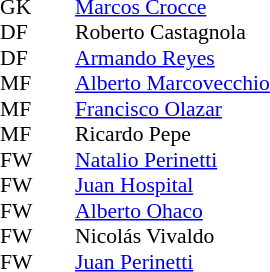<table cellspacing="0" cellpadding="0" style="font-size:90%; margin:0.2em auto;">
<tr>
<th width="25"></th>
<th width="25"></th>
</tr>
<tr>
<td>GK</td>
<td></td>
<td> <a href='#'>Marcos Crocce</a></td>
</tr>
<tr>
<td>DF</td>
<td></td>
<td> Roberto Castagnola</td>
</tr>
<tr>
<td>DF</td>
<td></td>
<td> <a href='#'>Armando Reyes</a></td>
</tr>
<tr>
<td>MF</td>
<td></td>
<td> <a href='#'>Alberto Marcovecchio</a></td>
</tr>
<tr>
<td>MF</td>
<td></td>
<td> <a href='#'>Francisco Olazar</a></td>
</tr>
<tr>
<td>MF</td>
<td></td>
<td> Ricardo Pepe</td>
</tr>
<tr>
<td>FW</td>
<td></td>
<td> <a href='#'>Natalio Perinetti</a></td>
</tr>
<tr>
<td>FW</td>
<td></td>
<td> <a href='#'>Juan Hospital</a></td>
</tr>
<tr>
<td>FW</td>
<td></td>
<td> <a href='#'>Alberto Ohaco</a></td>
</tr>
<tr>
<td>FW</td>
<td></td>
<td> Nicolás Vivaldo</td>
</tr>
<tr>
<td>FW</td>
<td></td>
<td> <a href='#'>Juan Perinetti</a></td>
</tr>
</table>
